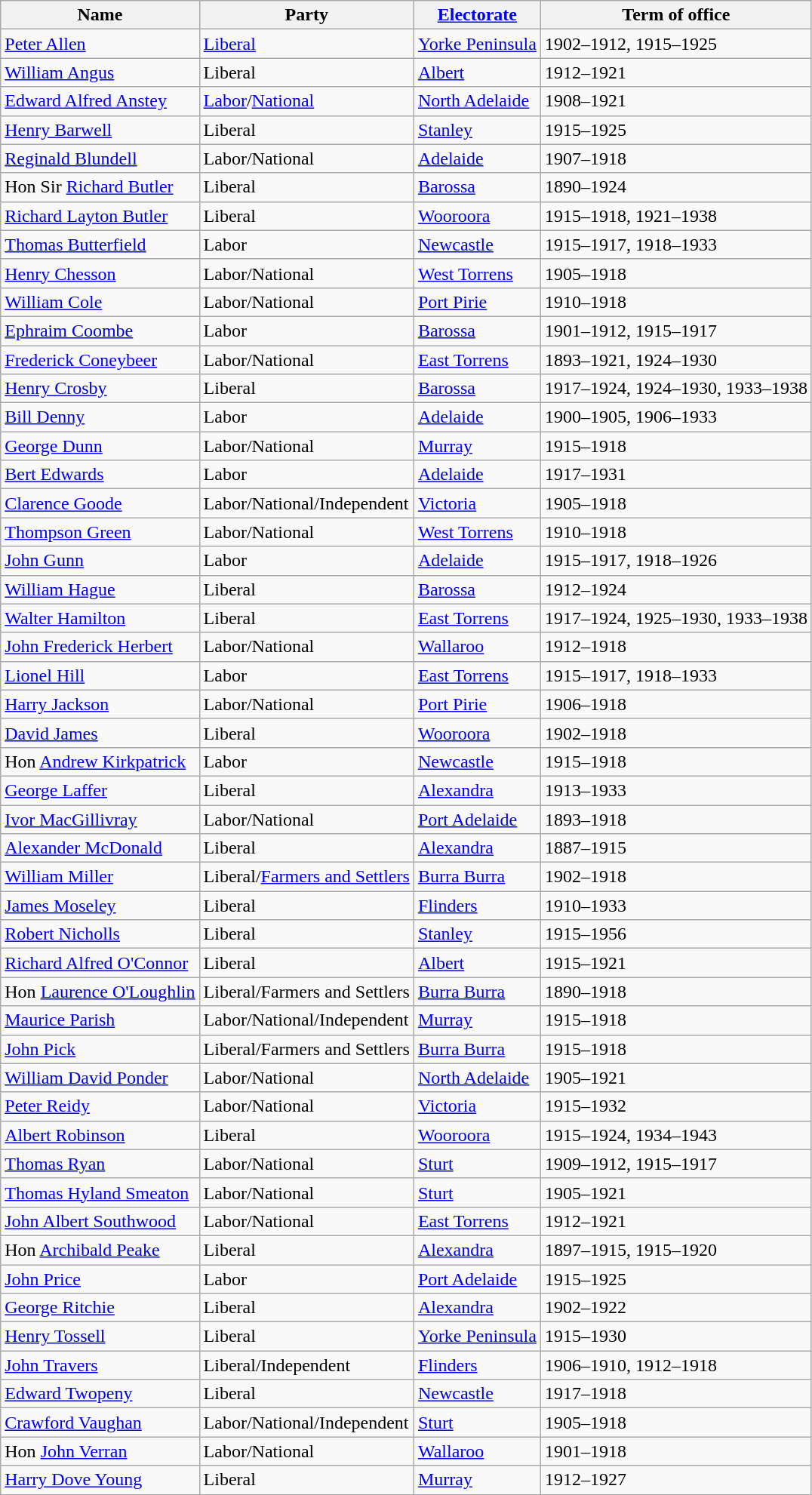<table class="wikitable sortable">
<tr>
<th>Name</th>
<th>Party</th>
<th><a href='#'>Electorate</a></th>
<th>Term of office</th>
</tr>
<tr>
<td><a href='#'>Peter Allen</a></td>
<td><a href='#'>Liberal</a></td>
<td><a href='#'>Yorke Peninsula</a></td>
<td>1902–1912, 1915–1925</td>
</tr>
<tr>
<td><a href='#'>William Angus</a></td>
<td>Liberal</td>
<td><a href='#'>Albert</a></td>
<td>1912–1921</td>
</tr>
<tr>
<td><a href='#'>Edward Alfred Anstey</a></td>
<td><a href='#'>Labor</a>/<a href='#'>National</a> </td>
<td><a href='#'>North Adelaide</a></td>
<td>1908–1921</td>
</tr>
<tr>
<td><a href='#'>Henry Barwell</a></td>
<td>Liberal</td>
<td><a href='#'>Stanley</a></td>
<td>1915–1925</td>
</tr>
<tr>
<td><a href='#'>Reginald Blundell</a></td>
<td>Labor/National </td>
<td><a href='#'>Adelaide</a></td>
<td>1907–1918</td>
</tr>
<tr>
<td>Hon Sir <a href='#'>Richard Butler</a></td>
<td>Liberal</td>
<td><a href='#'>Barossa</a></td>
<td>1890–1924</td>
</tr>
<tr>
<td><a href='#'>Richard Layton Butler</a></td>
<td>Liberal</td>
<td><a href='#'>Wooroora</a></td>
<td>1915–1918, 1921–1938</td>
</tr>
<tr>
<td><a href='#'>Thomas Butterfield</a> </td>
<td>Labor</td>
<td><a href='#'>Newcastle</a></td>
<td>1915–1917, 1918–1933</td>
</tr>
<tr>
<td><a href='#'>Henry Chesson</a></td>
<td>Labor/National </td>
<td><a href='#'>West Torrens</a></td>
<td>1905–1918</td>
</tr>
<tr>
<td><a href='#'>William Cole</a></td>
<td>Labor/National </td>
<td><a href='#'>Port Pirie</a></td>
<td>1910–1918</td>
</tr>
<tr>
<td><a href='#'>Ephraim Coombe</a> </td>
<td>Labor</td>
<td><a href='#'>Barossa</a></td>
<td>1901–1912, 1915–1917</td>
</tr>
<tr>
<td><a href='#'>Frederick Coneybeer</a></td>
<td>Labor/National </td>
<td><a href='#'>East Torrens</a></td>
<td>1893–1921, 1924–1930</td>
</tr>
<tr>
<td><a href='#'>Henry Crosby</a> </td>
<td>Liberal</td>
<td><a href='#'>Barossa</a></td>
<td>1917–1924, 1924–1930, 1933–1938</td>
</tr>
<tr>
<td><a href='#'>Bill Denny</a></td>
<td>Labor</td>
<td><a href='#'>Adelaide</a></td>
<td>1900–1905, 1906–1933</td>
</tr>
<tr>
<td><a href='#'>George Dunn</a></td>
<td>Labor/National </td>
<td><a href='#'>Murray</a></td>
<td>1915–1918</td>
</tr>
<tr>
<td><a href='#'>Bert Edwards</a> </td>
<td>Labor</td>
<td><a href='#'>Adelaide</a></td>
<td>1917–1931</td>
</tr>
<tr>
<td><a href='#'>Clarence Goode</a></td>
<td>Labor/National/Independent </td>
<td><a href='#'>Victoria</a></td>
<td>1905–1918</td>
</tr>
<tr>
<td><a href='#'>Thompson Green</a></td>
<td>Labor/National </td>
<td><a href='#'>West Torrens</a></td>
<td>1910–1918</td>
</tr>
<tr>
<td><a href='#'>John Gunn</a> </td>
<td>Labor</td>
<td><a href='#'>Adelaide</a></td>
<td>1915–1917, 1918–1926</td>
</tr>
<tr>
<td><a href='#'>William Hague</a></td>
<td>Liberal</td>
<td><a href='#'>Barossa</a></td>
<td>1912–1924</td>
</tr>
<tr>
<td><a href='#'>Walter Hamilton</a> </td>
<td>Liberal</td>
<td><a href='#'>East Torrens</a></td>
<td>1917–1924, 1925–1930, 1933–1938</td>
</tr>
<tr>
<td><a href='#'>John Frederick Herbert</a></td>
<td>Labor/National </td>
<td><a href='#'>Wallaroo</a></td>
<td>1912–1918</td>
</tr>
<tr>
<td><a href='#'>Lionel Hill</a> </td>
<td>Labor</td>
<td><a href='#'>East Torrens</a></td>
<td>1915–1917, 1918–1933</td>
</tr>
<tr>
<td><a href='#'>Harry Jackson</a></td>
<td>Labor/National </td>
<td><a href='#'>Port Pirie</a></td>
<td>1906–1918</td>
</tr>
<tr>
<td><a href='#'>David James</a></td>
<td>Liberal</td>
<td><a href='#'>Wooroora</a></td>
<td>1902–1918</td>
</tr>
<tr>
<td>Hon <a href='#'>Andrew Kirkpatrick</a></td>
<td>Labor</td>
<td><a href='#'>Newcastle</a></td>
<td>1915–1918</td>
</tr>
<tr>
<td><a href='#'>George Laffer</a></td>
<td>Liberal</td>
<td><a href='#'>Alexandra</a></td>
<td>1913–1933</td>
</tr>
<tr>
<td><a href='#'>Ivor MacGillivray</a></td>
<td>Labor/National </td>
<td><a href='#'>Port Adelaide</a></td>
<td>1893–1918</td>
</tr>
<tr>
<td><a href='#'>Alexander McDonald</a> </td>
<td>Liberal</td>
<td><a href='#'>Alexandra</a></td>
<td>1887–1915</td>
</tr>
<tr>
<td><a href='#'>William Miller</a></td>
<td>Liberal/<a href='#'>Farmers and Settlers</a> </td>
<td><a href='#'>Burra Burra</a></td>
<td>1902–1918</td>
</tr>
<tr>
<td><a href='#'>James Moseley</a></td>
<td>Liberal</td>
<td><a href='#'>Flinders</a></td>
<td>1910–1933</td>
</tr>
<tr>
<td><a href='#'>Robert Nicholls</a></td>
<td>Liberal</td>
<td><a href='#'>Stanley</a></td>
<td>1915–1956</td>
</tr>
<tr>
<td><a href='#'>Richard Alfred O'Connor</a></td>
<td>Liberal</td>
<td><a href='#'>Albert</a></td>
<td>1915–1921</td>
</tr>
<tr>
<td>Hon <a href='#'>Laurence O'Loughlin</a></td>
<td>Liberal/Farmers and Settlers </td>
<td><a href='#'>Burra Burra</a></td>
<td>1890–1918</td>
</tr>
<tr>
<td><a href='#'>Maurice Parish</a></td>
<td>Labor/National/Independent </td>
<td><a href='#'>Murray</a></td>
<td>1915–1918</td>
</tr>
<tr>
<td><a href='#'>John Pick</a></td>
<td>Liberal/Farmers and Settlers </td>
<td><a href='#'>Burra Burra</a></td>
<td>1915–1918</td>
</tr>
<tr>
<td><a href='#'>William David Ponder</a></td>
<td>Labor/National </td>
<td><a href='#'>North Adelaide</a></td>
<td>1905–1921</td>
</tr>
<tr>
<td><a href='#'>Peter Reidy</a></td>
<td>Labor/National </td>
<td><a href='#'>Victoria</a></td>
<td>1915–1932</td>
</tr>
<tr>
<td><a href='#'>Albert Robinson</a></td>
<td>Liberal</td>
<td><a href='#'>Wooroora</a></td>
<td>1915–1924, 1934–1943</td>
</tr>
<tr>
<td><a href='#'>Thomas Ryan</a> </td>
<td>Labor/National </td>
<td><a href='#'>Sturt</a></td>
<td>1909–1912, 1915–1917</td>
</tr>
<tr>
<td><a href='#'>Thomas Hyland Smeaton</a></td>
<td>Labor/National </td>
<td><a href='#'>Sturt</a></td>
<td>1905–1921</td>
</tr>
<tr>
<td><a href='#'>John Albert Southwood</a></td>
<td>Labor/National </td>
<td><a href='#'>East Torrens</a></td>
<td>1912–1921</td>
</tr>
<tr>
<td>Hon <a href='#'>Archibald Peake</a> </td>
<td>Liberal</td>
<td><a href='#'>Alexandra</a></td>
<td>1897–1915, 1915–1920</td>
</tr>
<tr>
<td><a href='#'>John Price</a></td>
<td>Labor</td>
<td><a href='#'>Port Adelaide</a></td>
<td>1915–1925</td>
</tr>
<tr>
<td><a href='#'>George Ritchie</a></td>
<td>Liberal</td>
<td><a href='#'>Alexandra</a></td>
<td>1902–1922</td>
</tr>
<tr>
<td><a href='#'>Henry Tossell</a></td>
<td>Liberal</td>
<td><a href='#'>Yorke Peninsula</a></td>
<td>1915–1930</td>
</tr>
<tr>
<td><a href='#'>John Travers</a></td>
<td>Liberal/Independent </td>
<td><a href='#'>Flinders</a></td>
<td>1906–1910, 1912–1918</td>
</tr>
<tr>
<td><a href='#'>Edward Twopeny</a> </td>
<td>Liberal</td>
<td><a href='#'>Newcastle</a></td>
<td>1917–1918</td>
</tr>
<tr>
<td><a href='#'>Crawford Vaughan</a></td>
<td>Labor/National/Independent </td>
<td><a href='#'>Sturt</a></td>
<td>1905–1918</td>
</tr>
<tr>
<td>Hon <a href='#'>John Verran</a></td>
<td>Labor/National </td>
<td><a href='#'>Wallaroo</a></td>
<td>1901–1918</td>
</tr>
<tr>
<td><a href='#'>Harry Dove Young</a></td>
<td>Liberal</td>
<td><a href='#'>Murray</a></td>
<td>1912–1927</td>
</tr>
<tr>
</tr>
</table>
